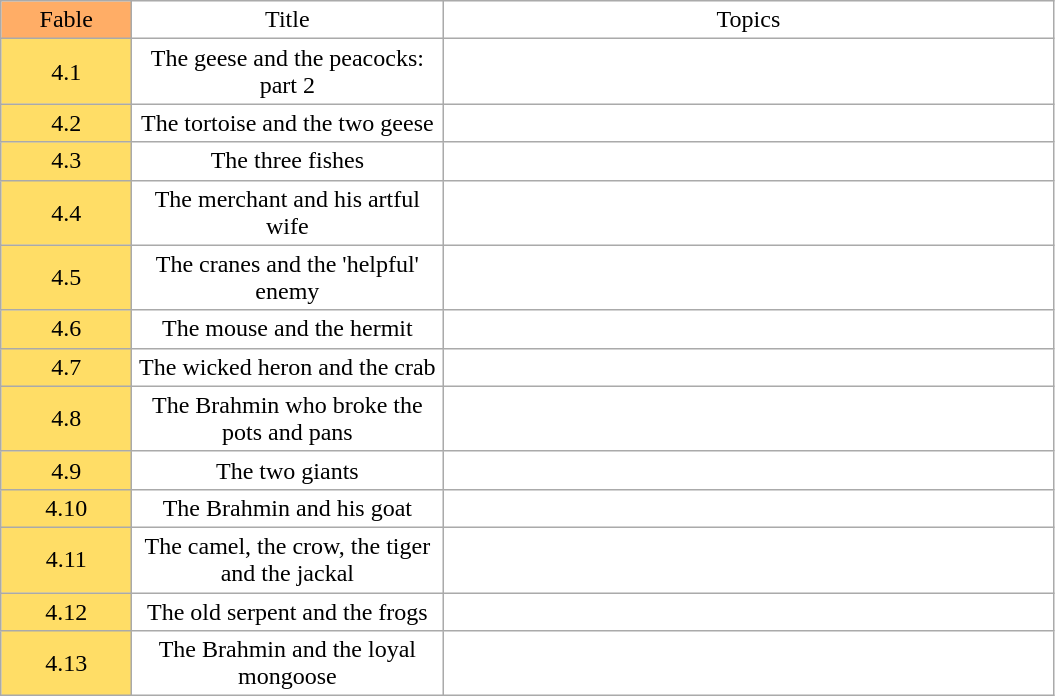<table class="wikitable" align=center style = " background: transparent; ">
<tr style="text-align: center;">
<td width=80px style="background: #ffad66;">Fable</td>
<td width=200px>Title</td>
<td width= 400px>Topics</td>
</tr>
<tr style="text-align: center;">
<td style="background: #ffdd66;">4.1</td>
<td>The geese and the peacocks: part 2</td>
<td></td>
</tr>
<tr style="text-align: center;">
<td style="background: #ffdd66;">4.2</td>
<td>The tortoise and the two geese</td>
<td></td>
</tr>
<tr style="text-align: center;">
<td style="background: #ffdd66;">4.3</td>
<td>The three fishes</td>
<td></td>
</tr>
<tr style="text-align: center;">
<td style="background: #ffdd66;">4.4</td>
<td>The merchant and his artful wife</td>
<td></td>
</tr>
<tr style="text-align: center;">
<td style="background: #ffdd66;">4.5</td>
<td>The cranes and the 'helpful' enemy</td>
<td></td>
</tr>
<tr style="text-align: center;">
<td style="background: #ffdd66;">4.6</td>
<td>The mouse and the hermit</td>
<td></td>
</tr>
<tr style="text-align: center;">
<td style="background: #ffdd66;">4.7</td>
<td>The wicked heron and the crab</td>
<td></td>
</tr>
<tr style="text-align: center;">
<td style="background: #ffdd66;">4.8</td>
<td>The Brahmin who broke the pots and pans</td>
<td></td>
</tr>
<tr style="text-align: center;">
<td style="background: #ffdd66;">4.9</td>
<td>The two giants</td>
<td></td>
</tr>
<tr style="text-align: center;">
<td style="background: #ffdd66;">4.10</td>
<td>The Brahmin and his goat</td>
<td></td>
</tr>
<tr style="text-align: center;">
<td style="background: #ffdd66;">4.11</td>
<td>The camel, the crow, the tiger and the jackal</td>
<td></td>
</tr>
<tr style="text-align: center;">
<td style="background: #ffdd66;">4.12</td>
<td>The old serpent and the frogs</td>
<td></td>
</tr>
<tr style="text-align: center;">
<td style="background: #ffdd66;">4.13</td>
<td>The Brahmin and the loyal mongoose</td>
<td></td>
</tr>
</table>
